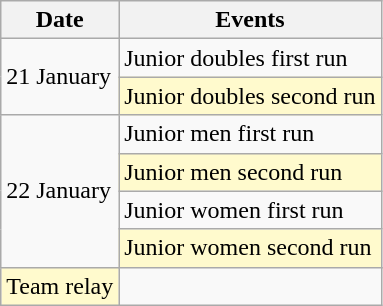<table class="wikitable" border="1">
<tr>
<th>Date</th>
<th>Events</th>
</tr>
<tr>
<td rowspan=2>21 January</td>
<td>Junior doubles first run</td>
</tr>
<tr bgcolor=lemonchiffon>
<td>Junior doubles second run</td>
</tr>
<tr>
<td rowspan=5>22 January</td>
<td>Junior men first run</td>
</tr>
<tr bgcolor=lemonchiffon>
<td>Junior men second run</td>
</tr>
<tr>
<td>Junior women first run</td>
</tr>
<tr bgcolor=lemonchiffon>
<td>Junior women second run</td>
</tr>
<tr>
</tr>
<tr bgcolor=lemonchiffon>
<td>Team relay</td>
</tr>
</table>
